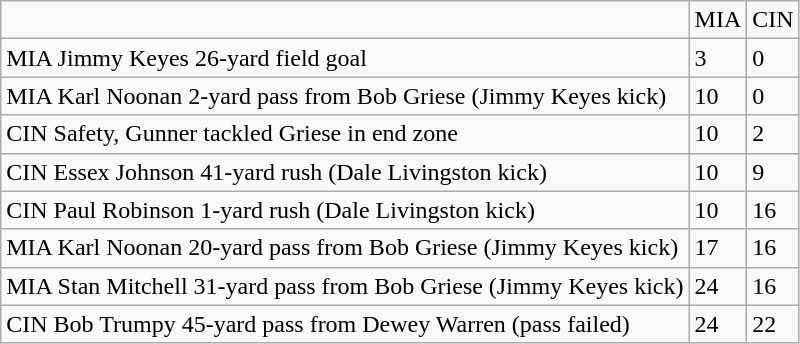<table class="wikitable">
<tr>
<td></td>
<td>MIA</td>
<td>CIN</td>
</tr>
<tr>
<td>MIA Jimmy Keyes 26-yard field goal</td>
<td>3</td>
<td>0</td>
</tr>
<tr>
<td>MIA Karl Noonan 2-yard pass from Bob Griese (Jimmy Keyes kick)</td>
<td>10</td>
<td>0</td>
</tr>
<tr>
<td>CIN Safety, Gunner tackled Griese in end zone</td>
<td>10</td>
<td>2</td>
</tr>
<tr>
<td>CIN Essex Johnson 41-yard rush (Dale Livingston kick)</td>
<td>10</td>
<td>9</td>
</tr>
<tr>
<td>CIN Paul Robinson 1-yard rush (Dale Livingston kick)</td>
<td>10</td>
<td>16</td>
</tr>
<tr>
<td>MIA Karl Noonan 20-yard pass from Bob Griese (Jimmy Keyes kick)</td>
<td>17</td>
<td>16</td>
</tr>
<tr>
<td>MIA Stan Mitchell 31-yard pass from Bob Griese (Jimmy Keyes kick)</td>
<td>24</td>
<td>16</td>
</tr>
<tr>
<td>CIN Bob Trumpy 45-yard pass from Dewey Warren (pass failed)</td>
<td>24</td>
<td>22</td>
</tr>
</table>
